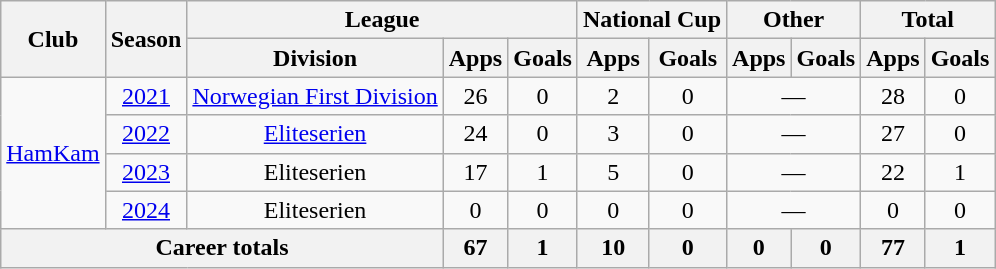<table class="wikitable" style="text-align:center">
<tr>
<th rowspan="2">Club</th>
<th rowspan="2">Season</th>
<th colspan="3">League</th>
<th colspan="2">National Cup</th>
<th colspan="2">Other</th>
<th colspan="2">Total</th>
</tr>
<tr>
<th>Division</th>
<th>Apps</th>
<th>Goals</th>
<th>Apps</th>
<th>Goals</th>
<th>Apps</th>
<th>Goals</th>
<th>Apps</th>
<th>Goals</th>
</tr>
<tr>
<td rowspan="4"><a href='#'>HamKam</a></td>
<td><a href='#'>2021</a></td>
<td><a href='#'>Norwegian First Division</a></td>
<td>26</td>
<td>0</td>
<td>2</td>
<td>0</td>
<td colspan="2">—</td>
<td>28</td>
<td>0</td>
</tr>
<tr>
<td><a href='#'>2022</a></td>
<td><a href='#'>Eliteserien</a></td>
<td>24</td>
<td>0</td>
<td>3</td>
<td>0</td>
<td colspan="2">—</td>
<td>27</td>
<td>0</td>
</tr>
<tr>
<td><a href='#'>2023</a></td>
<td>Eliteserien</td>
<td>17</td>
<td>1</td>
<td>5</td>
<td>0</td>
<td colspan="2">—</td>
<td>22</td>
<td>1</td>
</tr>
<tr>
<td><a href='#'>2024</a></td>
<td>Eliteserien</td>
<td>0</td>
<td>0</td>
<td>0</td>
<td>0</td>
<td colspan="2">—</td>
<td>0</td>
<td>0</td>
</tr>
<tr>
<th colspan="3">Career totals</th>
<th>67</th>
<th>1</th>
<th>10</th>
<th>0</th>
<th>0</th>
<th>0</th>
<th>77</th>
<th>1</th>
</tr>
</table>
